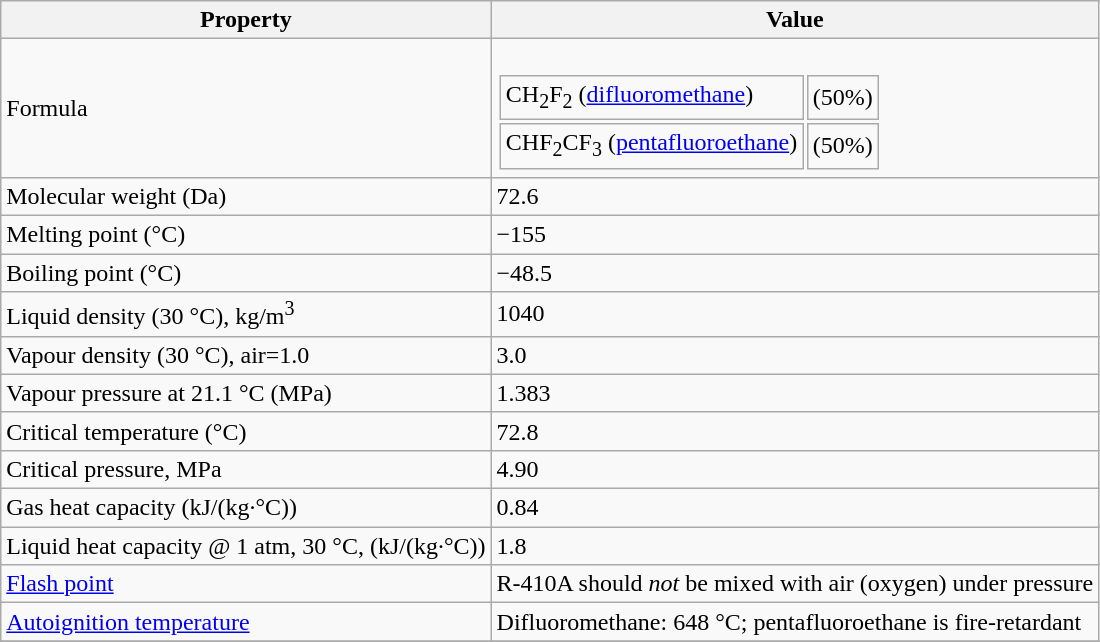<table class="wikitable">
<tr>
<th>Property</th>
<th>Value</th>
</tr>
<tr>
<td>Formula</td>
<td><br><table>
<tr>
<td>CH<sub>2</sub>F<sub>2</sub> (<a href='#'>difluoromethane</a>)</td>
<td>(50%)</td>
</tr>
<tr>
<td>CHF<sub>2</sub>CF<sub>3</sub> (<a href='#'>pentafluoroethane</a>)</td>
<td>(50%)</td>
</tr>
</table>
</td>
</tr>
<tr>
<td>Molecular weight (Da)</td>
<td>72.6</td>
</tr>
<tr>
<td>Melting point (°C)</td>
<td>−155</td>
</tr>
<tr>
<td>Boiling point (°C)</td>
<td>−48.5</td>
</tr>
<tr>
<td>Liquid density (30 °C), kg/m<sup>3</sup></td>
<td>1040</td>
</tr>
<tr>
<td>Vapour density (30 °C), air=1.0</td>
<td>3.0</td>
</tr>
<tr>
<td>Vapour pressure at 21.1 °C (MPa)</td>
<td>1.383</td>
</tr>
<tr>
<td>Critical temperature (°C)</td>
<td>72.8</td>
</tr>
<tr>
<td>Critical pressure, MPa</td>
<td>4.90</td>
</tr>
<tr>
<td>Gas heat capacity (kJ/(kg·°C))</td>
<td>0.84</td>
</tr>
<tr>
<td>Liquid heat capacity @ 1 atm, 30 °C, (kJ/(kg·°C))</td>
<td>1.8</td>
</tr>
<tr>
<td><a href='#'>Flash point</a></td>
<td>R-410A should <em>not</em> be mixed with air (oxygen) under pressure</td>
</tr>
<tr>
<td><a href='#'>Autoignition temperature</a></td>
<td>Difluoromethane: 648 °C; pentafluoroethane is fire-retardant</td>
</tr>
<tr>
</tr>
</table>
